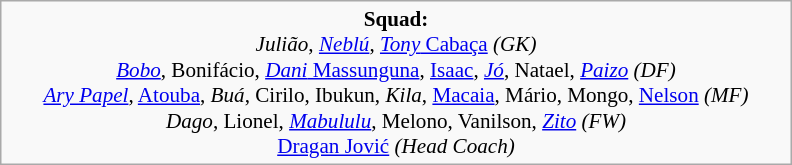<table class="wikitable" style="width:33em; margin:0.5em auto">
<tr>
<td style="font-size:88%" align="center"><strong>Squad:</strong><br><em>Julião</em>, <em><a href='#'>Neblú</a></em>, <a href='#'><em>Tony</em> Cabaça</a> <em>(GK)</em><br><em><a href='#'>Bobo</a></em>, Bonifácio, <a href='#'><em>Dani</em> Massunguna</a>, <a href='#'>Isaac</a>, <em><a href='#'>Jó</a></em>, Natael, <em><a href='#'>Paizo</a></em> <em>(DF)</em><br><em><a href='#'>Ary Papel</a></em>, <a href='#'>Atouba</a>, <em>Buá</em>, Cirilo, Ibukun, <em>Kila</em>, <a href='#'>Macaia</a>, Mário, Mongo, <a href='#'>Nelson</a> <em>(MF)</em><br><em>Dago</em>, Lionel, <em><a href='#'>Mabululu</a></em>, Melono, Vanilson, <em><a href='#'>Zito</a></em> <em>(FW)</em><br><a href='#'>Dragan Jović</a> <em>(Head Coach)</em></td>
</tr>
</table>
